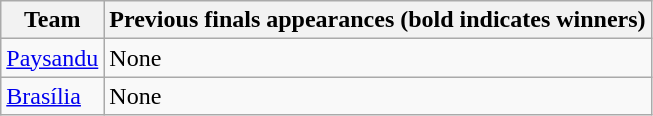<table class="wikitable">
<tr>
<th>Team</th>
<th>Previous finals appearances (bold indicates winners)</th>
</tr>
<tr>
<td> <a href='#'>Paysandu</a></td>
<td>None</td>
</tr>
<tr>
<td> <a href='#'>Brasília</a></td>
<td>None</td>
</tr>
</table>
